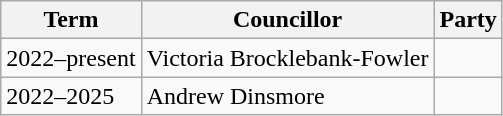<table class="wikitable">
<tr>
<th>Term</th>
<th>Councillor</th>
<th colspan=2>Party</th>
</tr>
<tr>
<td>2022–present</td>
<td>Victoria Brocklebank-Fowler</td>
<td></td>
</tr>
<tr>
<td>2022–2025</td>
<td>Andrew Dinsmore</td>
<td></td>
</tr>
</table>
